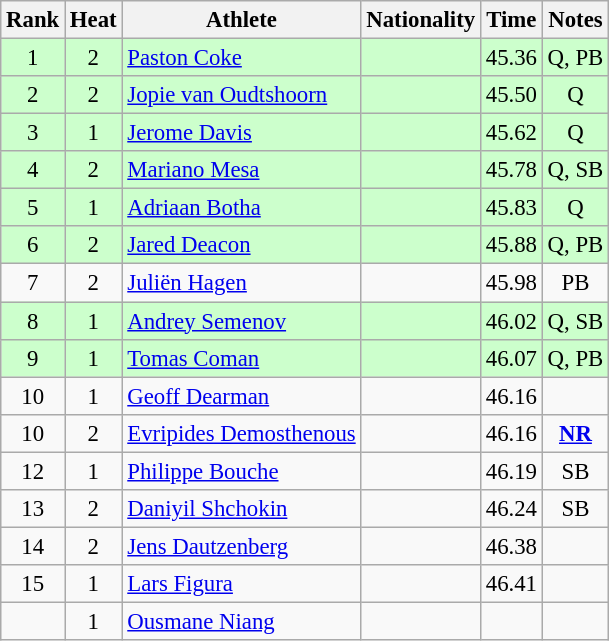<table class="wikitable sortable" style="text-align:center;font-size:95%">
<tr>
<th>Rank</th>
<th>Heat</th>
<th>Athlete</th>
<th>Nationality</th>
<th>Time</th>
<th>Notes</th>
</tr>
<tr bgcolor=ccffcc>
<td>1</td>
<td>2</td>
<td align="left"><a href='#'>Paston Coke</a></td>
<td align=left></td>
<td>45.36</td>
<td>Q, PB</td>
</tr>
<tr bgcolor=ccffcc>
<td>2</td>
<td>2</td>
<td align="left"><a href='#'>Jopie van Oudtshoorn</a></td>
<td align=left></td>
<td>45.50</td>
<td>Q</td>
</tr>
<tr bgcolor=ccffcc>
<td>3</td>
<td>1</td>
<td align="left"><a href='#'>Jerome Davis</a></td>
<td align=left></td>
<td>45.62</td>
<td>Q</td>
</tr>
<tr bgcolor=ccffcc>
<td>4</td>
<td>2</td>
<td align="left"><a href='#'>Mariano Mesa</a></td>
<td align=left></td>
<td>45.78</td>
<td>Q, SB</td>
</tr>
<tr bgcolor=ccffcc>
<td>5</td>
<td>1</td>
<td align="left"><a href='#'>Adriaan Botha</a></td>
<td align=left></td>
<td>45.83</td>
<td>Q</td>
</tr>
<tr bgcolor=ccffcc>
<td>6</td>
<td>2</td>
<td align="left"><a href='#'>Jared Deacon</a></td>
<td align=left></td>
<td>45.88</td>
<td>Q, PB</td>
</tr>
<tr>
<td>7</td>
<td>2</td>
<td align="left"><a href='#'>Juliën Hagen</a></td>
<td align=left></td>
<td>45.98</td>
<td>PB</td>
</tr>
<tr bgcolor=ccffcc>
<td>8</td>
<td>1</td>
<td align="left"><a href='#'>Andrey Semenov</a></td>
<td align=left></td>
<td>46.02</td>
<td>Q, SB</td>
</tr>
<tr bgcolor=ccffcc>
<td>9</td>
<td>1</td>
<td align="left"><a href='#'>Tomas Coman</a></td>
<td align=left></td>
<td>46.07</td>
<td>Q, PB</td>
</tr>
<tr>
<td>10</td>
<td>1</td>
<td align="left"><a href='#'>Geoff Dearman</a></td>
<td align=left></td>
<td>46.16</td>
<td></td>
</tr>
<tr>
<td>10</td>
<td>2</td>
<td align="left"><a href='#'>Evripides Demosthenous</a></td>
<td align=left></td>
<td>46.16</td>
<td><strong><a href='#'>NR</a></strong></td>
</tr>
<tr>
<td>12</td>
<td>1</td>
<td align="left"><a href='#'>Philippe Bouche</a></td>
<td align=left></td>
<td>46.19</td>
<td>SB</td>
</tr>
<tr>
<td>13</td>
<td>2</td>
<td align="left"><a href='#'>Daniyil Shchokin</a></td>
<td align=left></td>
<td>46.24</td>
<td>SB</td>
</tr>
<tr>
<td>14</td>
<td>2</td>
<td align="left"><a href='#'>Jens Dautzenberg</a></td>
<td align=left></td>
<td>46.38</td>
<td></td>
</tr>
<tr>
<td>15</td>
<td>1</td>
<td align="left"><a href='#'>Lars Figura</a></td>
<td align=left></td>
<td>46.41</td>
<td></td>
</tr>
<tr>
<td></td>
<td>1</td>
<td align="left"><a href='#'>Ousmane Niang</a></td>
<td align=left></td>
<td></td>
<td></td>
</tr>
</table>
